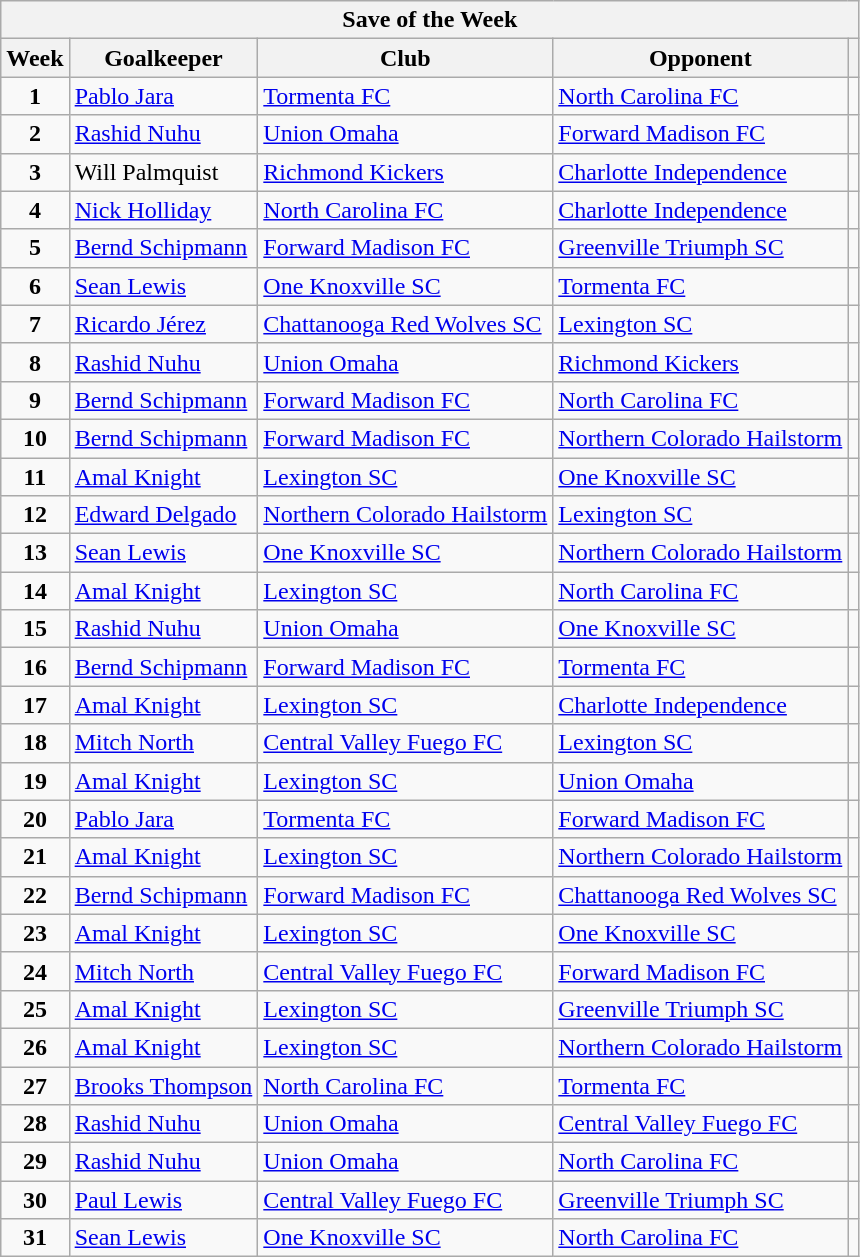<table class="wikitable collapsible collapsed">
<tr>
<th colspan="5">Save of the Week</th>
</tr>
<tr>
<th>Week</th>
<th>Goalkeeper</th>
<th>Club</th>
<th>Opponent</th>
<th></th>
</tr>
<tr>
<td style="text-align: center;"><strong>1</strong></td>
<td> <a href='#'>Pablo Jara</a></td>
<td><a href='#'>Tormenta FC</a></td>
<td><a href='#'>North Carolina FC</a></td>
<td style="text-align:center"></td>
</tr>
<tr>
<td style="text-align: center;"><strong>2</strong></td>
<td> <a href='#'>Rashid Nuhu</a></td>
<td><a href='#'>Union Omaha</a></td>
<td><a href='#'>Forward Madison FC</a></td>
<td style="text-align:center"></td>
</tr>
<tr>
<td style="text-align: center;"><strong>3</strong></td>
<td> Will Palmquist</td>
<td><a href='#'>Richmond Kickers</a></td>
<td><a href='#'>Charlotte Independence</a></td>
<td style="text-align:center"></td>
</tr>
<tr>
<td style="text-align: center;"><strong>4</strong></td>
<td> <a href='#'>Nick Holliday</a></td>
<td><a href='#'>North Carolina FC</a></td>
<td><a href='#'>Charlotte Independence</a></td>
<td style="text-align:center"></td>
</tr>
<tr>
<td style="text-align: center;"><strong>5</strong></td>
<td> <a href='#'>Bernd Schipmann</a></td>
<td><a href='#'>Forward Madison FC</a></td>
<td><a href='#'>Greenville Triumph SC</a></td>
<td style="text-align:center"></td>
</tr>
<tr>
<td style="text-align: center;"><strong>6</strong></td>
<td> <a href='#'>Sean Lewis</a></td>
<td><a href='#'>One Knoxville SC</a></td>
<td><a href='#'>Tormenta FC</a></td>
<td style="text-align:center"></td>
</tr>
<tr>
<td style="text-align: center;"><strong>7</strong></td>
<td> <a href='#'>Ricardo Jérez</a></td>
<td><a href='#'>Chattanooga Red Wolves SC</a></td>
<td><a href='#'>Lexington SC</a></td>
<td style="text-align:center"></td>
</tr>
<tr>
<td style="text-align: center;"><strong>8</strong></td>
<td> <a href='#'>Rashid Nuhu</a></td>
<td><a href='#'>Union Omaha</a></td>
<td><a href='#'>Richmond Kickers</a></td>
<td style="text-align:center"></td>
</tr>
<tr>
<td style="text-align: center;"><strong>9</strong></td>
<td> <a href='#'>Bernd Schipmann</a></td>
<td><a href='#'>Forward Madison FC</a></td>
<td><a href='#'>North Carolina FC</a></td>
<td style="text-align:center"></td>
</tr>
<tr>
<td style="text-align: center;"><strong>10</strong></td>
<td> <a href='#'>Bernd Schipmann</a></td>
<td><a href='#'>Forward Madison FC</a></td>
<td><a href='#'>Northern Colorado Hailstorm</a></td>
<td style="text-align:center"></td>
</tr>
<tr>
<td style="text-align: center;"><strong>11</strong></td>
<td> <a href='#'>Amal Knight</a></td>
<td><a href='#'>Lexington SC</a></td>
<td><a href='#'>One Knoxville SC</a></td>
<td style="text-align:center"></td>
</tr>
<tr>
<td style="text-align: center;"><strong>12</strong></td>
<td> <a href='#'>Edward Delgado</a></td>
<td><a href='#'>Northern Colorado Hailstorm</a></td>
<td><a href='#'>Lexington SC</a></td>
<td style="text-align:center"></td>
</tr>
<tr>
<td style="text-align: center;"><strong>13</strong></td>
<td> <a href='#'>Sean Lewis</a></td>
<td><a href='#'>One Knoxville SC</a></td>
<td><a href='#'>Northern Colorado Hailstorm</a></td>
<td style="text-align:center"></td>
</tr>
<tr>
<td style="text-align: center;"><strong>14</strong></td>
<td> <a href='#'>Amal Knight</a></td>
<td><a href='#'>Lexington SC</a></td>
<td><a href='#'>North Carolina FC</a></td>
<td style="text-align:center"></td>
</tr>
<tr>
<td style="text-align: center;"><strong>15</strong></td>
<td> <a href='#'>Rashid Nuhu</a></td>
<td><a href='#'>Union Omaha</a></td>
<td><a href='#'>One Knoxville SC</a></td>
<td style="text-align:center"></td>
</tr>
<tr>
<td style="text-align: center;"><strong>16</strong></td>
<td> <a href='#'>Bernd Schipmann</a></td>
<td><a href='#'>Forward Madison FC</a></td>
<td><a href='#'>Tormenta FC</a></td>
<td style="text-align:center"></td>
</tr>
<tr>
<td style="text-align: center;"><strong>17</strong></td>
<td> <a href='#'>Amal Knight</a></td>
<td><a href='#'>Lexington SC</a></td>
<td><a href='#'>Charlotte Independence</a></td>
<td style="text-align:center"></td>
</tr>
<tr>
<td style="text-align: center;"><strong>18</strong></td>
<td> <a href='#'>Mitch North</a></td>
<td><a href='#'>Central Valley Fuego FC</a></td>
<td><a href='#'>Lexington SC</a></td>
<td style="text-align:center"></td>
</tr>
<tr>
<td style="text-align: center;"><strong>19</strong></td>
<td> <a href='#'>Amal Knight</a></td>
<td><a href='#'>Lexington SC</a></td>
<td><a href='#'>Union Omaha</a></td>
<td style="text-align:center"></td>
</tr>
<tr>
<td style="text-align: center;"><strong>20</strong></td>
<td> <a href='#'>Pablo Jara</a></td>
<td><a href='#'>Tormenta FC</a></td>
<td><a href='#'>Forward Madison FC</a></td>
<td style="text-align:center"></td>
</tr>
<tr>
<td style="text-align: center;"><strong>21</strong></td>
<td> <a href='#'>Amal Knight</a></td>
<td><a href='#'>Lexington SC</a></td>
<td><a href='#'>Northern Colorado Hailstorm</a></td>
<td style="text-align:center"></td>
</tr>
<tr>
<td style="text-align: center;"><strong>22</strong></td>
<td> <a href='#'>Bernd Schipmann</a></td>
<td><a href='#'>Forward Madison FC</a></td>
<td><a href='#'>Chattanooga Red Wolves SC</a></td>
<td style="text-align:center"></td>
</tr>
<tr>
<td style="text-align: center;"><strong>23</strong></td>
<td> <a href='#'>Amal Knight</a></td>
<td><a href='#'>Lexington SC</a></td>
<td><a href='#'>One Knoxville SC</a></td>
<td style="text-align:center"></td>
</tr>
<tr>
<td style="text-align: center;"><strong>24</strong></td>
<td> <a href='#'>Mitch North</a></td>
<td><a href='#'>Central Valley Fuego FC</a></td>
<td><a href='#'>Forward Madison FC</a></td>
<td style="text-align:center"></td>
</tr>
<tr>
<td style="text-align: center;"><strong>25</strong></td>
<td> <a href='#'>Amal Knight</a></td>
<td><a href='#'>Lexington SC</a></td>
<td><a href='#'>Greenville Triumph SC</a></td>
<td style="text-align:center"></td>
</tr>
<tr>
<td style="text-align: center;"><strong>26</strong></td>
<td> <a href='#'>Amal Knight</a></td>
<td><a href='#'>Lexington SC</a></td>
<td><a href='#'>Northern Colorado Hailstorm</a></td>
<td style="text-align:center"></td>
</tr>
<tr>
<td style="text-align: center;"><strong>27</strong></td>
<td> <a href='#'>Brooks Thompson</a></td>
<td><a href='#'>North Carolina FC</a></td>
<td><a href='#'>Tormenta FC</a></td>
<td style="text-align:center"></td>
</tr>
<tr>
<td style="text-align: center;"><strong>28</strong></td>
<td> <a href='#'>Rashid Nuhu</a></td>
<td><a href='#'>Union Omaha</a></td>
<td><a href='#'>Central Valley Fuego FC</a></td>
<td style="text-align:center"></td>
</tr>
<tr>
<td style="text-align: center;"><strong>29</strong></td>
<td> <a href='#'>Rashid Nuhu</a></td>
<td><a href='#'>Union Omaha</a></td>
<td><a href='#'>North Carolina FC</a></td>
<td style="text-align:center"></td>
</tr>
<tr>
<td style="text-align: center;"><strong>30</strong></td>
<td> <a href='#'>Paul Lewis</a></td>
<td><a href='#'>Central Valley Fuego FC</a></td>
<td><a href='#'>Greenville Triumph SC</a></td>
<td style="text-align:center"></td>
</tr>
<tr>
<td style="text-align: center;"><strong>31</strong></td>
<td> <a href='#'>Sean Lewis</a></td>
<td><a href='#'>One Knoxville SC</a></td>
<td><a href='#'>North Carolina FC</a></td>
<td style="text-align:center"></td>
</tr>
</table>
